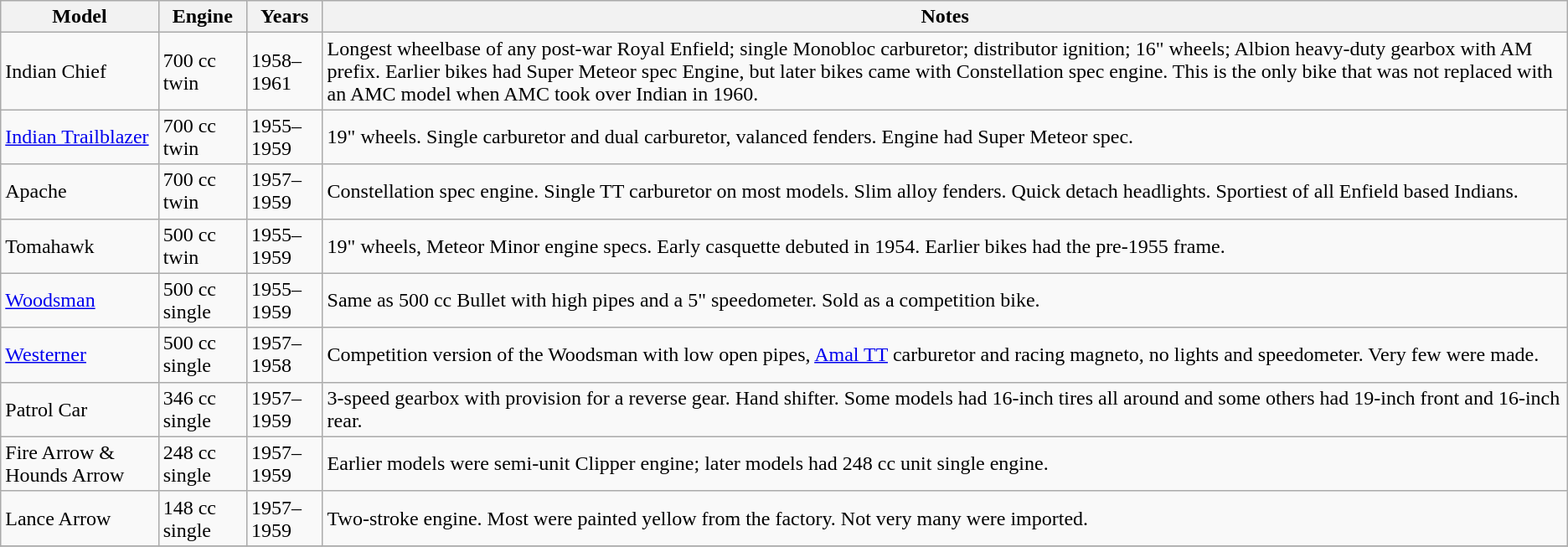<table class="wikitable">
<tr>
<th>Model</th>
<th>Engine</th>
<th>Years</th>
<th>Notes</th>
</tr>
<tr>
<td>Indian Chief</td>
<td>700 cc twin</td>
<td>1958–1961</td>
<td>Longest wheelbase of any post-war Royal Enfield; single Monobloc carburetor; distributor ignition; 16" wheels; Albion heavy-duty gearbox with AM prefix. Earlier bikes had Super Meteor spec Engine, but later bikes came with Constellation spec engine. This is the only bike that was not replaced with an AMC model when AMC took over Indian in 1960.</td>
</tr>
<tr>
<td><a href='#'>Indian Trailblazer</a></td>
<td>700 cc twin</td>
<td>1955–1959</td>
<td>19" wheels. Single carburetor and dual carburetor, valanced fenders. Engine had Super Meteor spec.</td>
</tr>
<tr>
<td>Apache</td>
<td>700 cc twin</td>
<td>1957–1959</td>
<td>Constellation spec engine. Single TT carburetor on most models. Slim alloy fenders. Quick detach headlights. Sportiest of all Enfield based Indians.</td>
</tr>
<tr>
<td>Tomahawk</td>
<td>500 cc twin</td>
<td>1955–1959</td>
<td>19" wheels, Meteor Minor engine specs. Early casquette debuted in 1954. Earlier bikes had the pre-1955 frame.</td>
</tr>
<tr>
<td><a href='#'>Woodsman</a></td>
<td>500 cc single</td>
<td>1955–1959</td>
<td>Same as 500 cc Bullet with high pipes and a 5" speedometer. Sold as a competition bike.</td>
</tr>
<tr>
<td><a href='#'>Westerner</a></td>
<td>500 cc single</td>
<td>1957–1958</td>
<td>Competition version of the Woodsman with low open pipes, <a href='#'>Amal TT</a> carburetor and racing magneto, no lights and speedometer. Very few were made.</td>
</tr>
<tr>
<td>Patrol Car</td>
<td>346 cc single</td>
<td>1957–1959</td>
<td>3-speed gearbox with provision for a reverse gear. Hand shifter. Some models had 16-inch tires all around and some others had 19-inch front and 16-inch rear.</td>
</tr>
<tr>
<td>Fire Arrow & Hounds Arrow</td>
<td>248 cc single</td>
<td>1957–1959</td>
<td>Earlier models were semi-unit Clipper engine; later models had 248 cc unit single engine.</td>
</tr>
<tr>
<td>Lance Arrow</td>
<td>148 cc single</td>
<td>1957–1959</td>
<td>Two-stroke engine. Most were painted yellow from the factory. Not very many were imported.</td>
</tr>
<tr>
</tr>
</table>
